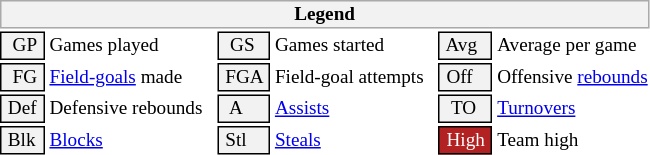<table class="toccolours" style="font-size: 80%; white-space: nowrap;">
<tr>
<th colspan="6" style="background-color: #F2F2F2; border: 1px solid #AAAAAA;">Legend</th>
</tr>
<tr>
<td style="background-color: #F2F2F2; border: 1px solid black;">  GP </td>
<td>Games played</td>
<td style="background-color: #F2F2F2; border: 1px solid black">  GS </td>
<td>Games started</td>
<td style="background-color: #F2F2F2; border: 1px solid black"> Avg </td>
<td>Average per game</td>
</tr>
<tr>
<td style="background-color: #F2F2F2; border: 1px solid black">  FG </td>
<td style="padding-right: 8px"><a href='#'>Field-goals</a> made</td>
<td style="background-color: #F2F2F2; border: 1px solid black"> FGA </td>
<td style="padding-right: 8px">Field-goal attempts</td>
<td style="background-color: #F2F2F2; border: 1px solid black;"> Off </td>
<td>Offensive <a href='#'>rebounds</a></td>
</tr>
<tr>
<td style="background-color: #F2F2F2; border: 1px solid black;"> Def </td>
<td style="padding-right: 8px">Defensive rebounds</td>
<td style="background-color: #F2F2F2; border: 1px solid black">  A </td>
<td style="padding-right: 8px"><a href='#'>Assists</a></td>
<td style="background-color: #F2F2F2; border: 1px solid black">  TO</td>
<td><a href='#'>Turnovers</a></td>
</tr>
<tr>
<td style="background-color: #F2F2F2; border: 1px solid black;"> Blk </td>
<td><a href='#'>Blocks</a></td>
<td style="background-color: #F2F2F2; border: 1px solid black"> Stl </td>
<td><a href='#'>Steals</a></td>
<td style="background:#B22222; color:#ffffff; border: 1px solid black"> High </td>
<td>Team high</td>
</tr>
<tr>
</tr>
</table>
